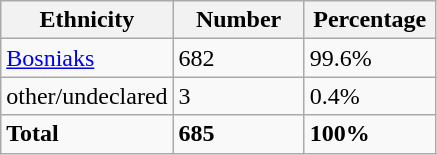<table class="wikitable">
<tr>
<th width="100px">Ethnicity</th>
<th width="80px">Number</th>
<th width="80px">Percentage</th>
</tr>
<tr>
<td><a href='#'>Bosniaks</a></td>
<td>682</td>
<td>99.6%</td>
</tr>
<tr>
<td>other/undeclared</td>
<td>3</td>
<td>0.4%</td>
</tr>
<tr>
<td><strong>Total</strong></td>
<td><strong>685</strong></td>
<td><strong>100%</strong></td>
</tr>
</table>
